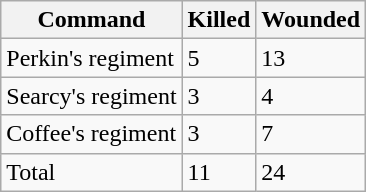<table class="wikitable">
<tr>
<th>Command</th>
<th>Killed</th>
<th>Wounded</th>
</tr>
<tr>
<td>Perkin's regiment</td>
<td>5</td>
<td>13</td>
</tr>
<tr>
<td>Searcy's regiment</td>
<td>3</td>
<td>4</td>
</tr>
<tr>
<td>Coffee's regiment</td>
<td>3</td>
<td>7</td>
</tr>
<tr>
<td>Total</td>
<td>11</td>
<td>24</td>
</tr>
</table>
